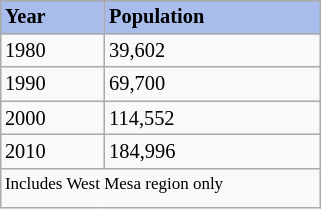<table class="wikitable floatright" style="width: 17%; float: right; font-size: 0.85em;">
<tr style="background:#a8bdec; font-weight:bold;">
<td>Year</td>
<td>Population</td>
</tr>
<tr>
<td>1980</td>
<td>39,602</td>
</tr>
<tr>
<td>1990</td>
<td>69,700</td>
</tr>
<tr>
<td>2000</td>
<td>114,552</td>
</tr>
<tr>
<td>2010</td>
<td>184,996</td>
</tr>
<tr>
<td colspan=2><sup>Includes West Mesa region only</sup></td>
</tr>
</table>
